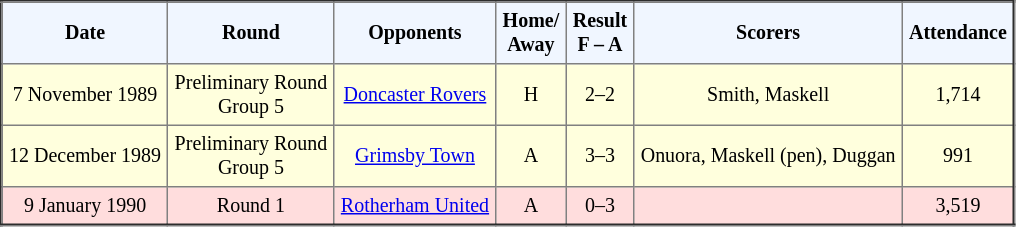<table border="2" cellpadding="4" style="border-collapse:collapse; text-align:center; font-size:smaller;">
<tr style="background:#f0f6ff;">
<th><strong>Date</strong></th>
<th><strong>Round</strong></th>
<th><strong>Opponents</strong></th>
<th><strong>Home/<br>Away</strong></th>
<th><strong>Result<br>F – A</strong></th>
<th><strong>Scorers</strong></th>
<th><strong>Attendance</strong></th>
</tr>
<tr bgcolor="#ffffdd">
<td>7 November 1989</td>
<td>Preliminary Round<br>Group 5</td>
<td><a href='#'>Doncaster Rovers</a></td>
<td>H</td>
<td>2–2</td>
<td>Smith, Maskell</td>
<td>1,714</td>
</tr>
<tr bgcolor="#ffffdd">
<td>12 December 1989</td>
<td>Preliminary Round<br>Group 5</td>
<td><a href='#'>Grimsby Town</a></td>
<td>A</td>
<td>3–3</td>
<td>Onuora, Maskell (pen), Duggan</td>
<td>991</td>
</tr>
<tr bgcolor="#ffdddd">
<td>9 January 1990</td>
<td>Round 1</td>
<td><a href='#'>Rotherham United</a></td>
<td>A</td>
<td>0–3</td>
<td></td>
<td>3,519</td>
</tr>
</table>
